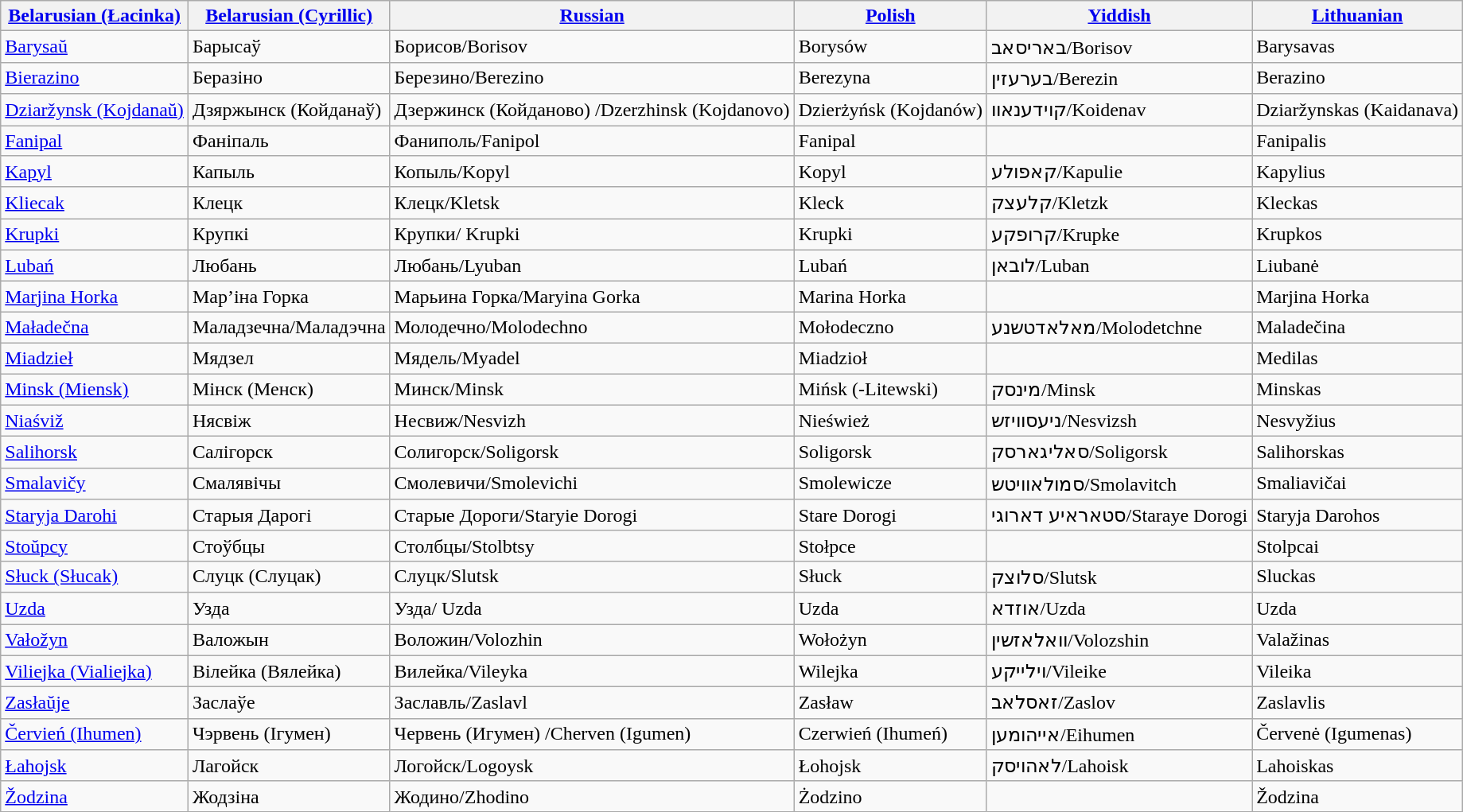<table class="sortable wikitable" border="1">
<tr>
<th><a href='#'>Belarusian (Łacinka)</a></th>
<th><a href='#'>Belarusian (Cyrillic)</a></th>
<th><a href='#'>Russian</a></th>
<th><a href='#'>Polish</a></th>
<th><a href='#'>Yiddish</a></th>
<th><a href='#'>Lithuanian</a></th>
</tr>
<tr>
<td><a href='#'>Barysaŭ</a></td>
<td>Барысаў</td>
<td>Борисов/Borisov</td>
<td>Borysów</td>
<td>באריסאב/Borisov</td>
<td>Barysavas</td>
</tr>
<tr>
<td><a href='#'>Bierazino</a></td>
<td>Беразіно</td>
<td>Березино/Berezino</td>
<td>Berezyna</td>
<td>בערעזין/Berezin</td>
<td>Berazino</td>
</tr>
<tr>
<td><a href='#'>Dziaržynsk (Kojdanaŭ)</a></td>
<td>Дзяржынск (Койданаў)</td>
<td>Дзержинск (Койдановo) /Dzerzhinsk (Kojdanovo)</td>
<td>Dzierżyńsk (Kojdanów)</td>
<td>קוידענאוו/Koidenav</td>
<td>Dziaržynskas (Kaidanava)</td>
</tr>
<tr>
<td><a href='#'>Fanipal</a></td>
<td>Фаніпаль</td>
<td>Фаниполь/Fanipol</td>
<td>Fanipal</td>
<td></td>
<td>Fanipalis</td>
</tr>
<tr>
<td><a href='#'>Kapyl</a></td>
<td>Капыль</td>
<td>Копыль/Kopyl</td>
<td>Kopyl</td>
<td>קאפולע/Kapulie</td>
<td>Kapylius</td>
</tr>
<tr>
<td><a href='#'>Kliecak</a></td>
<td>Клецк</td>
<td>Клецк/Kletsk</td>
<td>Kleck</td>
<td>קלעצק/Kletzk</td>
<td>Kleckas</td>
</tr>
<tr>
<td><a href='#'>Krupki</a></td>
<td>Крупкі</td>
<td>Крупки/ Krupki</td>
<td>Krupki</td>
<td>קרופקע/Krupke</td>
<td>Krupkos</td>
</tr>
<tr>
<td><a href='#'>Lubań</a></td>
<td>Любань</td>
<td>Любань/Lyuban</td>
<td>Lubań</td>
<td>לובאן/Luban</td>
<td>Liubanė</td>
</tr>
<tr>
<td><a href='#'>Marjina Horka</a></td>
<td>Мар’іна Горка</td>
<td>Марьина Горка/Maryina Gorka</td>
<td>Marina Horka</td>
<td></td>
<td>Marjina Horka</td>
</tr>
<tr>
<td><a href='#'>Maładečna</a></td>
<td>Маладзечна/Маладэчна</td>
<td>Молодечно/Molodechno</td>
<td>Mołodeczno</td>
<td>מאלאדטשנע/Molodetchne</td>
<td>Maladečina</td>
</tr>
<tr>
<td><a href='#'>Miadzieł</a></td>
<td>Мядзел</td>
<td>Мядель/Myadel</td>
<td>Miadzioł</td>
<td></td>
<td>Medilas</td>
</tr>
<tr>
<td><a href='#'>Minsk (Miensk)</a></td>
<td>Мінск (Менск)</td>
<td>Минск/Minsk</td>
<td>Mińsk (-Litewski)</td>
<td>מינסק/Minsk</td>
<td>Minskas</td>
</tr>
<tr>
<td><a href='#'>Niaśviž</a></td>
<td>Нясвіж</td>
<td>Несвиж/Nesvizh</td>
<td>Nieśwież</td>
<td>ניעסוויזש/Nesvizsh</td>
<td>Nesvyžius</td>
</tr>
<tr>
<td><a href='#'>Salihorsk</a></td>
<td>Салігорск</td>
<td>Солигорск/Soligorsk</td>
<td>Soligorsk</td>
<td>סאליגארסק/Soligorsk</td>
<td>Salihorskas</td>
</tr>
<tr>
<td><a href='#'>Smalavičy</a></td>
<td>Смалявічы</td>
<td>Смолевичи/Smolevichi</td>
<td>Smolewicze</td>
<td>סמולאוויטש/Smolavitch</td>
<td>Smaliavičai</td>
</tr>
<tr>
<td><a href='#'>Staryja Darohi</a></td>
<td>Старыя Дарогі</td>
<td>Старые Дороги/Staryie Dorogi</td>
<td>Stare Dorogi</td>
<td>סטאראיע דארוגי/Staraye Dorogi</td>
<td>Staryja Darohos</td>
</tr>
<tr>
<td><a href='#'>Stoŭpcy</a></td>
<td>Стоўбцы</td>
<td>Столбцы/Stolbtsy</td>
<td>Stołpce</td>
<td></td>
<td>Stolpcai</td>
</tr>
<tr>
<td><a href='#'>Słuck (Słucak)</a></td>
<td>Слуцк (Слуцак)</td>
<td>Слуцк/Slutsk</td>
<td>Słuck</td>
<td>סלוצק/Slutsk</td>
<td>Sluckas</td>
</tr>
<tr>
<td><a href='#'>Uzda</a></td>
<td>Узда</td>
<td>Узда/ Uzda</td>
<td>Uzda</td>
<td>אוזדא/Uzda</td>
<td>Uzda</td>
</tr>
<tr>
<td><a href='#'>Vałožyn</a></td>
<td>Валожын</td>
<td>Воложин/Volozhin</td>
<td>Wołożyn</td>
<td>וואלאזשין/Volozshin</td>
<td>Valažinas</td>
</tr>
<tr>
<td><a href='#'>Viliejka (Vialiejka)</a></td>
<td>Вілейка (Вялейка)</td>
<td>Вилейка/Vileyka</td>
<td>Wilejka</td>
<td>וילייקע/Vileike</td>
<td>Vileika</td>
</tr>
<tr>
<td><a href='#'>Zasłaŭje</a></td>
<td>Заслаўе</td>
<td>Заславль/Zaslavl</td>
<td>Zasław</td>
<td>זאסלאב/Zaslov</td>
<td>Zaslavlis</td>
</tr>
<tr>
<td><a href='#'>Červień (Ihumen)</a></td>
<td>Чэрвень (Ігумен)</td>
<td>Червень (Игумен) /Cherven (Igumen)</td>
<td>Czerwień (Ihumeń)</td>
<td>אייהומען/Eihumen</td>
<td>Červenė (Igumenas)</td>
</tr>
<tr>
<td><a href='#'>Łahojsk</a></td>
<td>Лагойск</td>
<td>Логойск/Logoysk</td>
<td>Łohojsk</td>
<td>לאהויסק/Lahoisk</td>
<td>Lahoiskas</td>
</tr>
<tr>
<td><a href='#'>Žodzina</a></td>
<td>Жодзіна</td>
<td>Жодино/Zhodino</td>
<td>Żodzino</td>
<td></td>
<td>Žodzina</td>
</tr>
</table>
